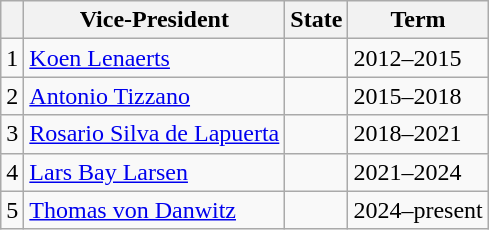<table class="wikitable">
<tr>
<th></th>
<th>Vice-President</th>
<th>State</th>
<th>Term</th>
</tr>
<tr>
<td>1</td>
<td><a href='#'>Koen Lenaerts</a></td>
<td></td>
<td>2012–2015</td>
</tr>
<tr>
<td>2</td>
<td><a href='#'>Antonio Tizzano</a></td>
<td></td>
<td>2015–2018</td>
</tr>
<tr>
<td>3</td>
<td><a href='#'>Rosario Silva de Lapuerta</a></td>
<td></td>
<td>2018–2021</td>
</tr>
<tr>
<td>4</td>
<td><a href='#'>Lars Bay Larsen</a></td>
<td></td>
<td>2021–2024</td>
</tr>
<tr>
<td>5</td>
<td><a href='#'>Thomas von Danwitz</a></td>
<td></td>
<td>2024–present</td>
</tr>
</table>
